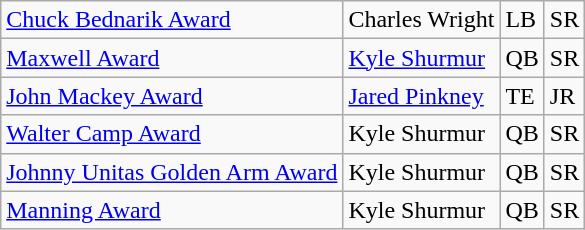<table class="wikitable">
<tr>
<td><a href='#'>Chuck Bednarik Award</a></td>
<td>Charles Wright</td>
<td>LB</td>
<td>SR</td>
</tr>
<tr>
<td><a href='#'>Maxwell Award</a></td>
<td><a href='#'>Kyle Shurmur</a></td>
<td>QB</td>
<td>SR</td>
</tr>
<tr>
<td><a href='#'>John Mackey Award</a></td>
<td><a href='#'>Jared Pinkney</a></td>
<td>TE</td>
<td>JR</td>
</tr>
<tr>
<td><a href='#'>Walter Camp Award</a></td>
<td>Kyle Shurmur</td>
<td>QB</td>
<td>SR</td>
</tr>
<tr>
<td><a href='#'>Johnny Unitas Golden Arm Award</a></td>
<td>Kyle Shurmur</td>
<td>QB</td>
<td>SR</td>
</tr>
<tr>
<td><a href='#'>Manning Award</a></td>
<td>Kyle Shurmur</td>
<td>QB</td>
<td>SR</td>
</tr>
</table>
